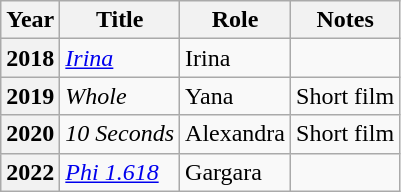<table class="wikitable plainrowheaders sortable">
<tr>
<th scope="col">Year</th>
<th scope="col">Title</th>
<th scope="col">Role</th>
<th scope="col" class="unsortable">Notes</th>
</tr>
<tr>
<th scope="row">2018</th>
<td><em><a href='#'>Irina</a></em></td>
<td>Irina</td>
<td></td>
</tr>
<tr>
<th scope="row">2019</th>
<td><em>Whole</em></td>
<td>Yana</td>
<td>Short film</td>
</tr>
<tr>
<th scope="row">2020</th>
<td><em>10 Seconds</em></td>
<td>Alexandra</td>
<td>Short film</td>
</tr>
<tr>
<th scope="row">2022</th>
<td><em><a href='#'>Phi 1.618</a></em></td>
<td>Gargara</td>
<td></td>
</tr>
</table>
